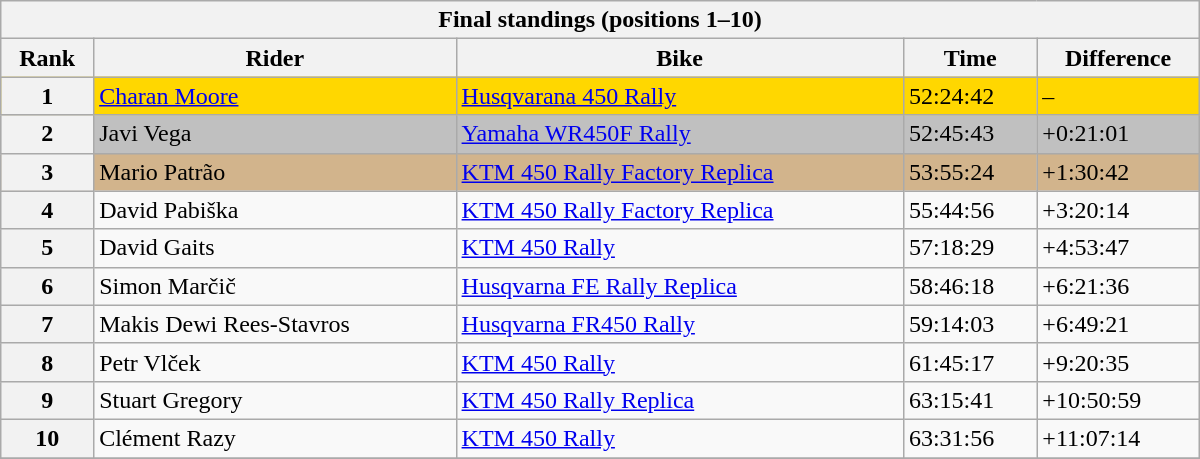<table class="wikitable" style="width:50em;margin-bottom:0;">
<tr>
<th colspan=5>Final standings (positions 1–10)</th>
</tr>
<tr>
<th>Rank</th>
<th>Rider</th>
<th>Bike</th>
<th>Time</th>
<th>Difference</th>
</tr>
<tr style="background:gold;">
<th>1</th>
<td> <a href='#'>Charan Moore</a></td>
<td><a href='#'>Husqvarana 450 Rally</a></td>
<td>52:24:42</td>
<td>–</td>
</tr>
<tr style="background:silver;">
<th>2</th>
<td> Javi Vega</td>
<td><a href='#'>Yamaha WR450F Rally</a></td>
<td>52:45:43</td>
<td>+0:21:01</td>
</tr>
<tr style="background:tan;">
<th>3</th>
<td> Mario Patrão</td>
<td><a href='#'>KTM 450 Rally Factory Replica</a></td>
<td>53:55:24</td>
<td>+1:30:42</td>
</tr>
<tr>
<th>4</th>
<td> David Pabiška</td>
<td><a href='#'>KTM 450 Rally Factory Replica</a></td>
<td>55:44:56</td>
<td>+3:20:14</td>
</tr>
<tr>
<th>5</th>
<td> David Gaits</td>
<td><a href='#'>KTM 450 Rally</a></td>
<td>57:18:29</td>
<td>+4:53:47</td>
</tr>
<tr>
<th>6</th>
<td> Simon Marčič</td>
<td><a href='#'>Husqvarna FE Rally Replica</a></td>
<td>58:46:18</td>
<td>+6:21:36</td>
</tr>
<tr>
<th>7</th>
<td> Makis Dewi Rees-Stavros</td>
<td><a href='#'>Husqvarna FR450 Rally</a></td>
<td>59:14:03</td>
<td>+6:49:21</td>
</tr>
<tr>
<th>8</th>
<td> Petr Vlček</td>
<td><a href='#'>KTM 450 Rally</a></td>
<td>61:45:17</td>
<td>+9:20:35</td>
</tr>
<tr>
<th>9</th>
<td> Stuart Gregory</td>
<td><a href='#'>KTM 450 Rally Replica</a></td>
<td>63:15:41</td>
<td>+10:50:59</td>
</tr>
<tr>
<th>10</th>
<td> Clément Razy</td>
<td><a href='#'>KTM 450 Rally</a></td>
<td>63:31:56</td>
<td>+11:07:14</td>
</tr>
<tr>
</tr>
</table>
